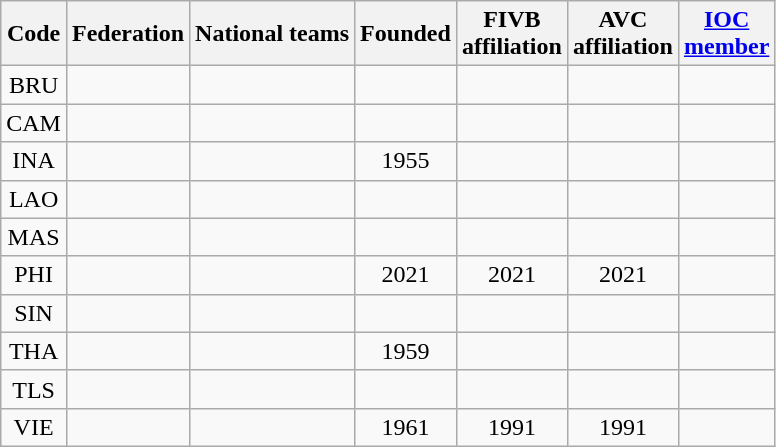<table class="wikitable sortable" style="text-align:center">
<tr>
<th>Code</th>
<th>Federation</th>
<th class="unsortable">National teams</th>
<th>Founded</th>
<th>FIVB<br>affiliation</th>
<th>AVC<br>affiliation</th>
<th><a href='#'>IOC</a><br><a href='#'>member</a></th>
</tr>
<tr>
<td>BRU</td>
<td style="text-align:left"></td>
<td></td>
<td></td>
<td></td>
<td></td>
<td></td>
</tr>
<tr>
<td>CAM</td>
<td style="text-align:left"></td>
<td></td>
<td></td>
<td></td>
<td></td>
<td></td>
</tr>
<tr>
<td>INA</td>
<td style="text-align:left"></td>
<td></td>
<td>1955</td>
<td></td>
<td></td>
<td></td>
</tr>
<tr>
<td>LAO</td>
<td style="text-align:left"></td>
<td></td>
<td></td>
<td></td>
<td></td>
<td></td>
</tr>
<tr>
<td>MAS</td>
<td style="text-align:left"></td>
<td></td>
<td></td>
<td></td>
<td></td>
<td></td>
</tr>
<tr>
<td>PHI</td>
<td style="text-align:left"></td>
<td></td>
<td>2021</td>
<td>2021</td>
<td>2021</td>
<td></td>
</tr>
<tr>
<td>SIN</td>
<td style="text-align:left"></td>
<td></td>
<td></td>
<td></td>
<td></td>
<td></td>
</tr>
<tr>
<td>THA</td>
<td style="text-align:left"></td>
<td></td>
<td>1959</td>
<td></td>
<td></td>
<td></td>
</tr>
<tr>
<td>TLS</td>
<td style="text-align:left"></td>
<td></td>
<td></td>
<td></td>
<td></td>
<td></td>
</tr>
<tr>
<td>VIE</td>
<td style="text-align:left"></td>
<td></td>
<td>1961</td>
<td>1991</td>
<td>1991</td>
<td></td>
</tr>
</table>
